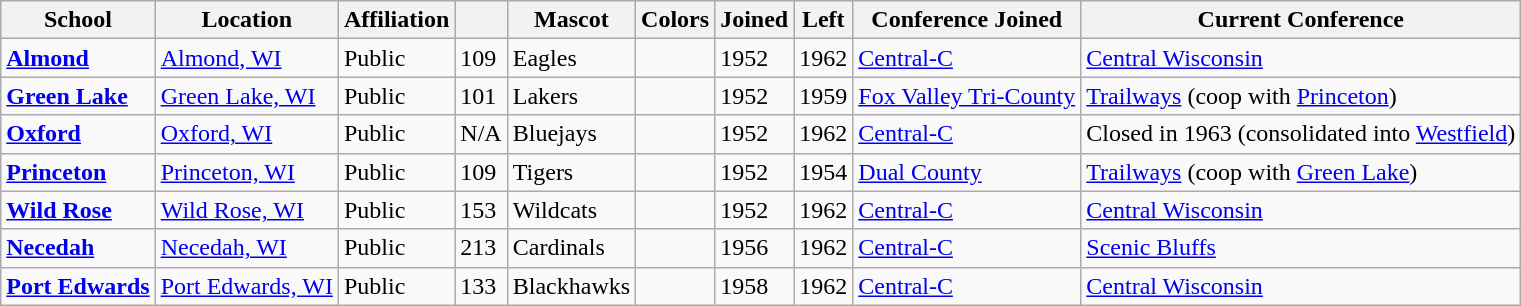<table class="wikitable sortable">
<tr>
<th>School</th>
<th>Location</th>
<th>Affiliation</th>
<th></th>
<th>Mascot</th>
<th>Colors</th>
<th>Joined</th>
<th>Left</th>
<th>Conference Joined</th>
<th>Current Conference</th>
</tr>
<tr>
<td><a href='#'><strong>Almond</strong></a></td>
<td><a href='#'>Almond, WI</a></td>
<td>Public</td>
<td>109</td>
<td>Eagles</td>
<td> </td>
<td>1952</td>
<td>1962</td>
<td><a href='#'>Central-C</a></td>
<td><a href='#'>Central Wisconsin</a></td>
</tr>
<tr>
<td><a href='#'><strong>Green Lake</strong></a></td>
<td><a href='#'>Green Lake, WI</a></td>
<td>Public</td>
<td>101</td>
<td>Lakers</td>
<td> </td>
<td>1952</td>
<td>1959</td>
<td><a href='#'>Fox Valley Tri-County</a></td>
<td><a href='#'>Trailways</a> (coop with <a href='#'>Princeton</a>)</td>
</tr>
<tr>
<td><a href='#'><strong>Oxford</strong></a></td>
<td><a href='#'>Oxford, WI</a></td>
<td>Public</td>
<td>N/A</td>
<td>Bluejays</td>
<td> </td>
<td>1952</td>
<td>1962</td>
<td><a href='#'>Central-C</a></td>
<td>Closed in 1963 (consolidated into <a href='#'>Westfield</a>)</td>
</tr>
<tr>
<td><a href='#'><strong>Princeton</strong></a></td>
<td><a href='#'>Princeton, WI</a></td>
<td>Public</td>
<td>109</td>
<td>Tigers</td>
<td> </td>
<td>1952</td>
<td>1954</td>
<td><a href='#'>Dual County</a></td>
<td><a href='#'>Trailways</a> (coop with <a href='#'>Green Lake</a>)</td>
</tr>
<tr>
<td><a href='#'><strong>Wild Rose</strong></a></td>
<td><a href='#'>Wild Rose, WI</a></td>
<td>Public</td>
<td>153</td>
<td>Wildcats</td>
<td> </td>
<td>1952</td>
<td>1962</td>
<td><a href='#'>Central-C</a></td>
<td><a href='#'>Central Wisconsin</a></td>
</tr>
<tr>
<td><a href='#'><strong>Necedah</strong></a></td>
<td><a href='#'>Necedah, WI</a></td>
<td>Public</td>
<td>213</td>
<td>Cardinals</td>
<td> </td>
<td>1956</td>
<td>1962</td>
<td><a href='#'>Central-C</a></td>
<td><a href='#'>Scenic Bluffs</a></td>
</tr>
<tr>
<td><a href='#'><strong>Port Edwards</strong></a></td>
<td><a href='#'>Port Edwards, WI</a></td>
<td>Public</td>
<td>133</td>
<td>Blackhawks</td>
<td> </td>
<td>1958</td>
<td>1962</td>
<td><a href='#'>Central-C</a></td>
<td><a href='#'>Central Wisconsin</a></td>
</tr>
</table>
